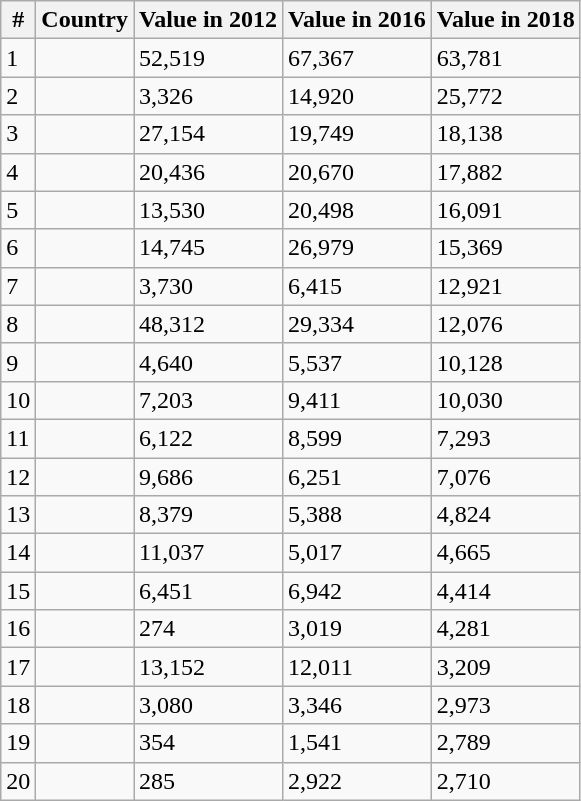<table class="wikitable sortable plainrowheads" ;">
<tr>
<th scope="col">#</th>
<th scope="col">Country</th>
<th scope="col">Value in 2012</th>
<th scope="col">Value in 2016</th>
<th>Value in 2018</th>
</tr>
<tr>
<td>1</td>
<td></td>
<td>52,519</td>
<td>67,367</td>
<td>63,781</td>
</tr>
<tr>
<td>2</td>
<td></td>
<td>3,326</td>
<td>14,920</td>
<td>25,772</td>
</tr>
<tr>
<td>3</td>
<td></td>
<td>27,154</td>
<td>19,749</td>
<td>18,138</td>
</tr>
<tr>
<td>4</td>
<td></td>
<td>20,436</td>
<td>20,670</td>
<td>17,882</td>
</tr>
<tr>
<td>5</td>
<td></td>
<td>13,530</td>
<td>20,498</td>
<td>16,091</td>
</tr>
<tr>
<td>6</td>
<td></td>
<td>14,745</td>
<td>26,979</td>
<td>15,369</td>
</tr>
<tr>
<td>7</td>
<td></td>
<td>3,730</td>
<td>6,415</td>
<td>12,921</td>
</tr>
<tr>
<td>8</td>
<td></td>
<td>48,312</td>
<td>29,334</td>
<td>12,076</td>
</tr>
<tr>
<td>9</td>
<td></td>
<td>4,640</td>
<td>5,537</td>
<td>10,128</td>
</tr>
<tr>
<td>10</td>
<td></td>
<td>7,203</td>
<td>9,411</td>
<td>10,030</td>
</tr>
<tr>
<td>11</td>
<td></td>
<td>6,122</td>
<td>8,599</td>
<td>7,293</td>
</tr>
<tr>
<td>12</td>
<td></td>
<td>9,686</td>
<td>6,251</td>
<td>7,076</td>
</tr>
<tr>
<td>13</td>
<td></td>
<td>8,379</td>
<td>5,388</td>
<td>4,824</td>
</tr>
<tr>
<td>14</td>
<td></td>
<td>11,037</td>
<td>5,017</td>
<td>4,665</td>
</tr>
<tr>
<td>15</td>
<td></td>
<td>6,451</td>
<td>6,942</td>
<td>4,414</td>
</tr>
<tr>
<td>16</td>
<td></td>
<td>274</td>
<td>3,019</td>
<td>4,281</td>
</tr>
<tr>
<td>17</td>
<td></td>
<td>13,152</td>
<td>12,011</td>
<td>3,209</td>
</tr>
<tr>
<td>18</td>
<td></td>
<td>3,080</td>
<td>3,346</td>
<td>2,973</td>
</tr>
<tr>
<td>19</td>
<td></td>
<td>354</td>
<td>1,541</td>
<td>2,789</td>
</tr>
<tr>
<td>20</td>
<td></td>
<td>285</td>
<td>2,922</td>
<td>2,710</td>
</tr>
</table>
